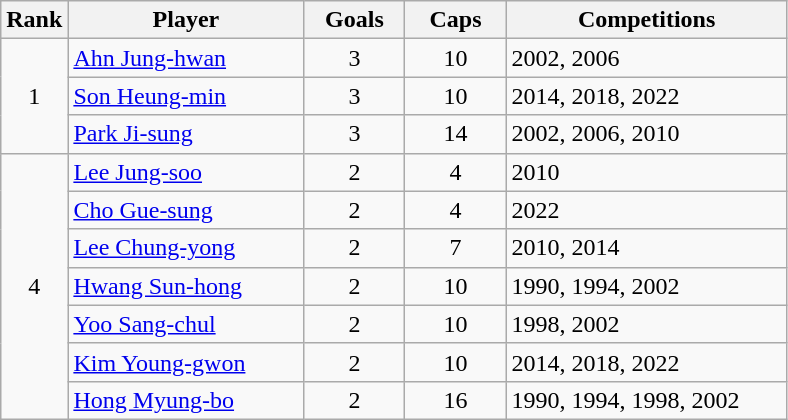<table class="wikitable sortable" style="text-align:left;">
<tr>
<th width="30">Rank</th>
<th width="150">Player</th>
<th width="60">Goals</th>
<th width="60">Caps</th>
<th width="180">Competitions</th>
</tr>
<tr>
<td rowspan=3 align=center>1</td>
<td><a href='#'>Ahn Jung-hwan</a></td>
<td align=center>3</td>
<td align=center>10</td>
<td>2002, 2006</td>
</tr>
<tr>
<td><a href='#'>Son Heung-min</a></td>
<td align=center>3</td>
<td align=center>10</td>
<td>2014, 2018, 2022</td>
</tr>
<tr>
<td><a href='#'>Park Ji-sung</a></td>
<td align=center>3</td>
<td align=center>14</td>
<td>2002, 2006, 2010</td>
</tr>
<tr>
<td rowspan=7 align=center>4</td>
<td><a href='#'>Lee Jung-soo</a></td>
<td align=center>2</td>
<td align=center>4</td>
<td>2010</td>
</tr>
<tr>
<td><a href='#'>Cho Gue-sung</a></td>
<td align=center>2</td>
<td align=center>4</td>
<td>2022</td>
</tr>
<tr>
<td><a href='#'>Lee Chung-yong</a></td>
<td align=center>2</td>
<td align=center>7</td>
<td>2010, 2014</td>
</tr>
<tr>
<td><a href='#'>Hwang Sun-hong</a></td>
<td align=center>2</td>
<td align=center>10</td>
<td>1990, 1994, 2002</td>
</tr>
<tr>
<td><a href='#'>Yoo Sang-chul</a></td>
<td align=center>2</td>
<td align=center>10</td>
<td>1998, 2002</td>
</tr>
<tr>
<td><a href='#'>Kim Young-gwon</a></td>
<td align=center>2</td>
<td align=center>10</td>
<td>2014, 2018, 2022</td>
</tr>
<tr>
<td><a href='#'>Hong Myung-bo</a></td>
<td align=center>2</td>
<td align=center>16</td>
<td>1990, 1994, 1998, 2002</td>
</tr>
</table>
